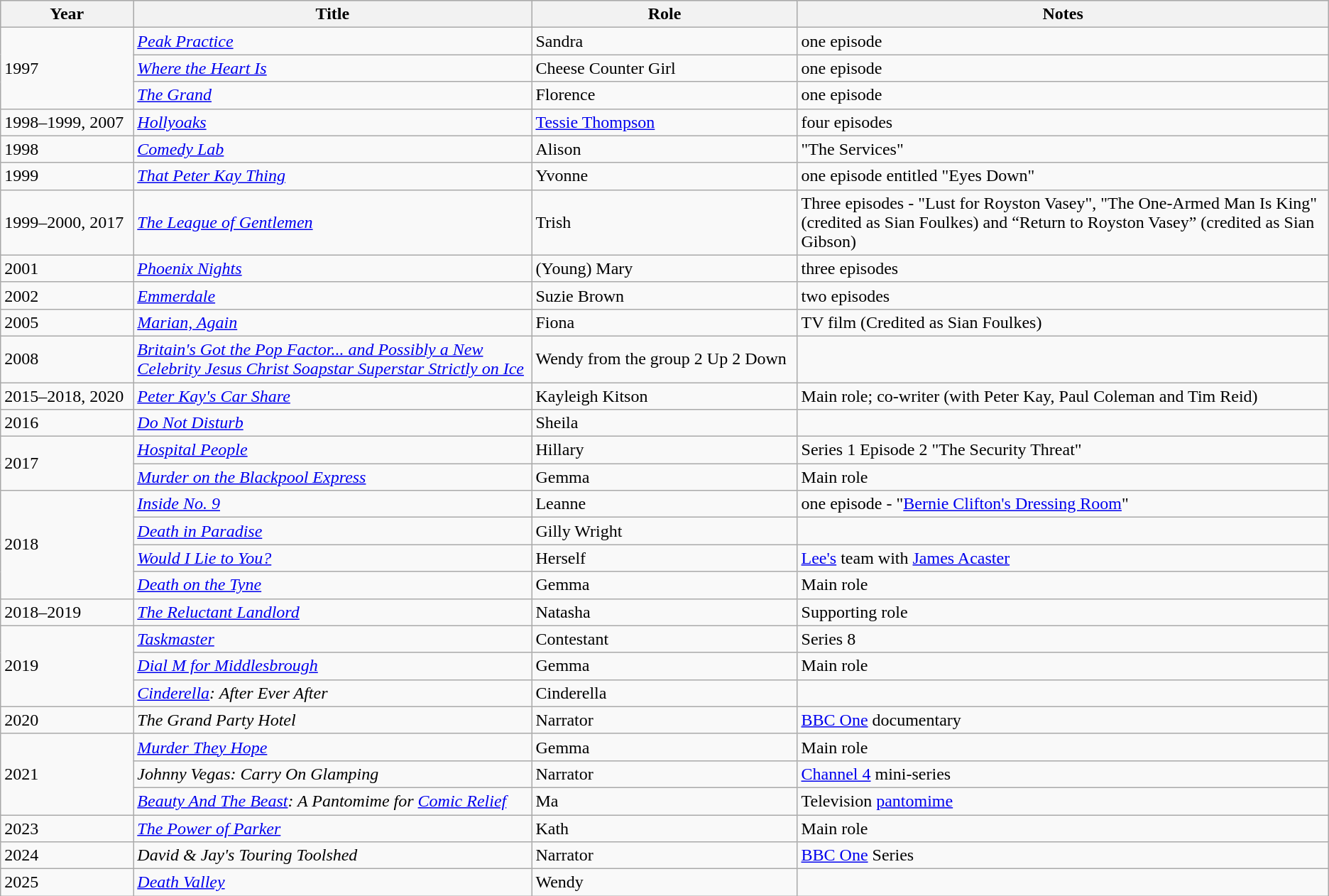<table class="wikitable sortable">
<tr style="background:#ccc; text-align:center;">
<th style="width:10%;"><strong>Year</strong></th>
<th style="width:30%;"><strong>Title</strong></th>
<th style="width:20%;"><strong>Role</strong></th>
<th style="width:40%;"><strong>Notes</strong></th>
</tr>
<tr>
<td rowspan="3">1997</td>
<td><em><a href='#'>Peak Practice</a></em></td>
<td>Sandra</td>
<td>one episode</td>
</tr>
<tr>
<td><em><a href='#'>Where the Heart Is</a></em></td>
<td>Cheese Counter Girl</td>
<td>one episode</td>
</tr>
<tr>
<td><em><a href='#'>The Grand</a></em></td>
<td>Florence</td>
<td>one episode</td>
</tr>
<tr>
<td>1998–1999, 2007</td>
<td><em><a href='#'>Hollyoaks</a></em></td>
<td><a href='#'>Tessie Thompson</a></td>
<td>four episodes</td>
</tr>
<tr>
<td>1998</td>
<td><em><a href='#'>Comedy Lab</a></em></td>
<td>Alison</td>
<td>"The Services"</td>
</tr>
<tr>
<td>1999</td>
<td><em><a href='#'>That Peter Kay Thing</a></em></td>
<td>Yvonne</td>
<td>one episode entitled "Eyes Down"</td>
</tr>
<tr>
<td>1999–2000, 2017</td>
<td><em><a href='#'>The League of Gentlemen</a></em></td>
<td>Trish</td>
<td>Three episodes - "Lust for Royston Vasey", "The One-Armed Man Is King" (credited as Sian Foulkes) and “Return to Royston Vasey” (credited as Sian Gibson)</td>
</tr>
<tr>
<td>2001</td>
<td><em><a href='#'>Phoenix Nights</a></em></td>
<td>(Young) Mary</td>
<td>three episodes</td>
</tr>
<tr>
<td>2002</td>
<td><em><a href='#'>Emmerdale</a></em></td>
<td>Suzie Brown</td>
<td>two episodes</td>
</tr>
<tr>
<td>2005</td>
<td><em><a href='#'>Marian, Again</a></em></td>
<td>Fiona</td>
<td>TV film (Credited as Sian Foulkes)</td>
</tr>
<tr>
<td>2008</td>
<td><em><a href='#'>Britain's Got the Pop Factor... and Possibly a New Celebrity Jesus Christ Soapstar Superstar Strictly on Ice</a></em></td>
<td>Wendy from the group 2 Up 2 Down</td>
<td></td>
</tr>
<tr>
<td>2015–2018, 2020</td>
<td><em><a href='#'>Peter Kay's Car Share</a></em></td>
<td>Kayleigh Kitson</td>
<td>Main role; co-writer  (with Peter Kay, Paul Coleman and Tim Reid)</td>
</tr>
<tr>
<td>2016</td>
<td><em><a href='#'>Do Not Disturb</a></em></td>
<td>Sheila</td>
<td></td>
</tr>
<tr>
<td rowspan="2">2017</td>
<td><em><a href='#'>Hospital People</a></em></td>
<td>Hillary</td>
<td>Series 1 Episode 2 "The Security Threat"</td>
</tr>
<tr>
<td><em><a href='#'>Murder on the Blackpool Express</a></em></td>
<td>Gemma</td>
<td>Main role</td>
</tr>
<tr>
<td rowspan="4">2018</td>
<td><em><a href='#'>Inside No. 9</a></em></td>
<td>Leanne</td>
<td>one episode - "<a href='#'>Bernie Clifton's Dressing Room</a>"</td>
</tr>
<tr>
<td><em><a href='#'>Death in Paradise</a></em></td>
<td>Gilly Wright</td>
<td></td>
</tr>
<tr>
<td><em><a href='#'>Would I Lie to You?</a></em></td>
<td>Herself</td>
<td><a href='#'>Lee's</a> team with <a href='#'>James Acaster</a></td>
</tr>
<tr>
<td><em><a href='#'>Death on the Tyne</a></em></td>
<td>Gemma</td>
<td>Main role</td>
</tr>
<tr>
<td>2018–2019</td>
<td><em><a href='#'>The Reluctant Landlord</a></em></td>
<td>Natasha</td>
<td>Supporting role</td>
</tr>
<tr>
<td rowspan="3">2019</td>
<td><em><a href='#'>Taskmaster</a></em></td>
<td>Contestant</td>
<td>Series 8</td>
</tr>
<tr>
<td><em><a href='#'>Dial M for Middlesbrough</a></em></td>
<td>Gemma</td>
<td>Main role</td>
</tr>
<tr>
<td><em><a href='#'>Cinderella</a>: After Ever After</em></td>
<td>Cinderella</td>
</tr>
<tr>
<td>2020</td>
<td><em>The Grand Party Hotel</em></td>
<td>Narrator</td>
<td><a href='#'>BBC One</a> documentary</td>
</tr>
<tr>
<td rowspan="3">2021</td>
<td><em><a href='#'>Murder They Hope</a></em></td>
<td>Gemma</td>
<td>Main role</td>
</tr>
<tr>
<td><em>Johnny Vegas: Carry On Glamping</em></td>
<td>Narrator</td>
<td><a href='#'>Channel 4</a> mini-series</td>
</tr>
<tr>
<td><em><a href='#'>Beauty And The Beast</a>: A Pantomime for <a href='#'>Comic Relief</a></em></td>
<td>Ma</td>
<td>Television <a href='#'>pantomime</a></td>
</tr>
<tr>
<td>2023</td>
<td><em><a href='#'>The Power of Parker</a></em></td>
<td>Kath</td>
<td>Main role</td>
</tr>
<tr>
<td>2024</td>
<td><em>David & Jay's Touring Toolshed</em></td>
<td>Narrator</td>
<td><a href='#'>BBC One</a> Series</td>
</tr>
<tr>
<td>2025</td>
<td><em><a href='#'>Death Valley</a></em></td>
<td>Wendy</td>
<td></td>
</tr>
</table>
